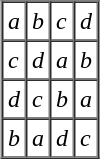<table border="1" cellspacing="0" cellpadding="3" style="margin:1em auto;">
<tr>
<td><em>a</em></td>
<td><em>b</em></td>
<td><em>c</em></td>
<td><em>d</em></td>
</tr>
<tr>
<td><em>c</em></td>
<td><em>d</em></td>
<td><em>a</em></td>
<td><em>b</em></td>
</tr>
<tr>
<td><em>d</em></td>
<td><em>c</em></td>
<td><em>b</em></td>
<td><em>a</em></td>
</tr>
<tr>
<td><em>b</em></td>
<td><em>a</em></td>
<td><em>d</em></td>
<td><em>c</em></td>
</tr>
</table>
